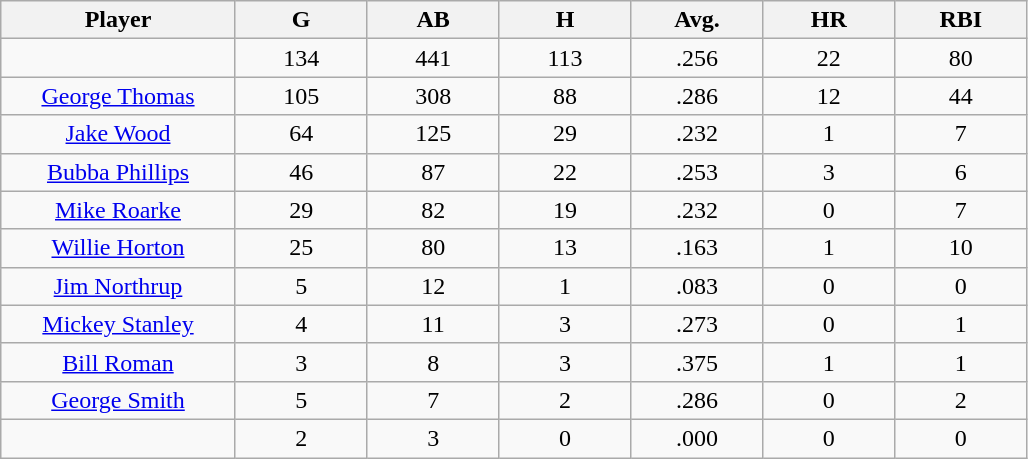<table class="wikitable sortable">
<tr>
<th bgcolor="#DDDDFF" width="16%">Player</th>
<th bgcolor="#DDDDFF" width="9%">G</th>
<th bgcolor="#DDDDFF" width="9%">AB</th>
<th bgcolor="#DDDDFF" width="9%">H</th>
<th bgcolor="#DDDDFF" width="9%">Avg.</th>
<th bgcolor="#DDDDFF" width="9%">HR</th>
<th bgcolor="#DDDDFF" width="9%">RBI</th>
</tr>
<tr align="center">
<td></td>
<td>134</td>
<td>441</td>
<td>113</td>
<td>.256</td>
<td>22</td>
<td>80</td>
</tr>
<tr align="center">
<td><a href='#'>George Thomas</a></td>
<td>105</td>
<td>308</td>
<td>88</td>
<td>.286</td>
<td>12</td>
<td>44</td>
</tr>
<tr align=center>
<td><a href='#'>Jake Wood</a></td>
<td>64</td>
<td>125</td>
<td>29</td>
<td>.232</td>
<td>1</td>
<td>7</td>
</tr>
<tr align=center>
<td><a href='#'>Bubba Phillips</a></td>
<td>46</td>
<td>87</td>
<td>22</td>
<td>.253</td>
<td>3</td>
<td>6</td>
</tr>
<tr align=center>
<td><a href='#'>Mike Roarke</a></td>
<td>29</td>
<td>82</td>
<td>19</td>
<td>.232</td>
<td>0</td>
<td>7</td>
</tr>
<tr align=center>
<td><a href='#'>Willie Horton</a></td>
<td>25</td>
<td>80</td>
<td>13</td>
<td>.163</td>
<td>1</td>
<td>10</td>
</tr>
<tr align=center>
<td><a href='#'>Jim Northrup</a></td>
<td>5</td>
<td>12</td>
<td>1</td>
<td>.083</td>
<td>0</td>
<td>0</td>
</tr>
<tr align=center>
<td><a href='#'>Mickey Stanley</a></td>
<td>4</td>
<td>11</td>
<td>3</td>
<td>.273</td>
<td>0</td>
<td>1</td>
</tr>
<tr align=center>
<td><a href='#'>Bill Roman</a></td>
<td>3</td>
<td>8</td>
<td>3</td>
<td>.375</td>
<td>1</td>
<td>1</td>
</tr>
<tr align=center>
<td><a href='#'>George Smith</a></td>
<td>5</td>
<td>7</td>
<td>2</td>
<td>.286</td>
<td>0</td>
<td>2</td>
</tr>
<tr align=center>
<td></td>
<td>2</td>
<td>3</td>
<td>0</td>
<td>.000</td>
<td>0</td>
<td>0</td>
</tr>
</table>
